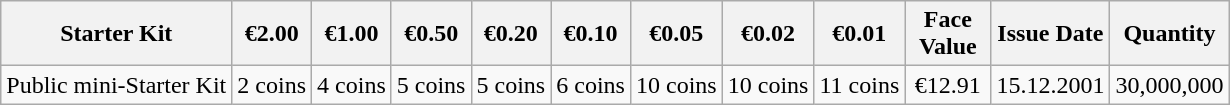<table class="wikitable">
<tr>
<th>Starter Kit</th>
<th>€2.00</th>
<th>€1.00</th>
<th>€0.50</th>
<th>€0.20</th>
<th>€0.10</th>
<th>€0.05</th>
<th>€0.02</th>
<th>€0.01</th>
<th>Face Value</th>
<th>Issue Date</th>
<th>Quantity</th>
</tr>
<tr>
<td align=left>Public mini-Starter Kit</td>
<td align=center>2 coins</td>
<td align=center>4 coins</td>
<td align=center>5 coins</td>
<td align=center>5 coins</td>
<td align=center>6 coins</td>
<td align=center>10 coins</td>
<td align=center>10 coins</td>
<td align=center>11 coins</td>
<td style="text-align:center; width:50px;">€12.91</td>
<td style="text-align:center; width:50px;">15.12.2001</td>
<td style="text-align:center; width:50px;">30,000,000</td>
</tr>
</table>
